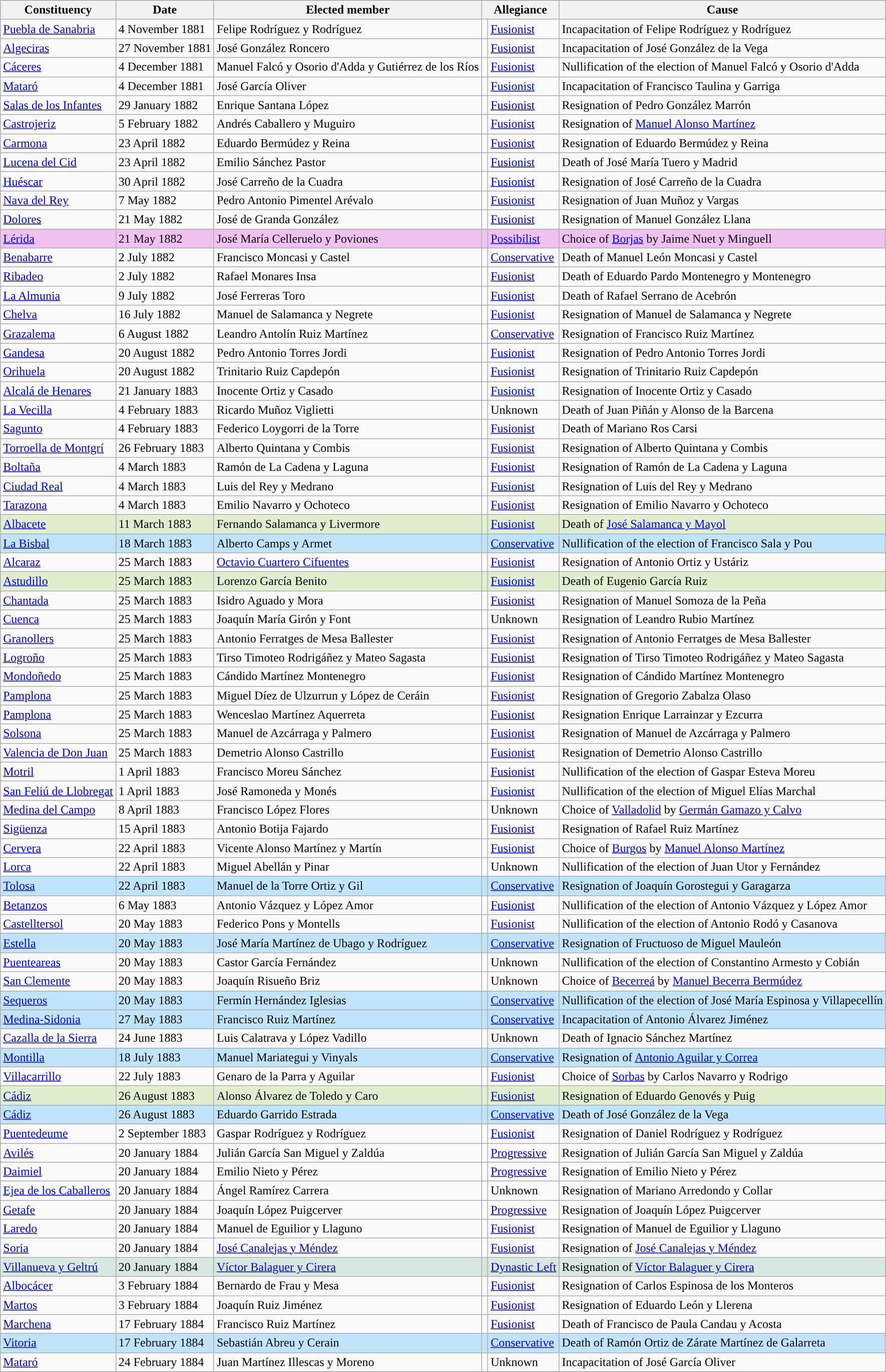<table class="wikitable sortable collapsible collapsed">
<tr background-color:#E9E9E9">
<th>Constituency</th>
<th>Date</th>
<th>Elected member</th>
<th colspan="2">Allegiance</th>
<th>Cause</th>
</tr>
<tr>
<td><a href='#'>Puebla de Sanabria</a></td>
<td>4 November 1881</td>
<td>Felipe Rodríguez y Rodríguez</td>
<td width="1" style="color:inherit;background:"></td>
<td><a href='#'>Fusionist</a></td>
<td>Incapacitation of Felipe Rodríguez y Rodríguez</td>
</tr>
<tr>
<td><a href='#'>Algeciras</a></td>
<td>27 November 1881</td>
<td>José González Roncero</td>
<td style="color:inherit;background:"></td>
<td><a href='#'>Fusionist</a></td>
<td>Incapacitation of José González de la Vega</td>
</tr>
<tr>
<td><a href='#'>Cáceres</a></td>
<td>4 December 1881</td>
<td>Manuel Falcó y Osorio d'Adda y Gutiérrez de los Ríos</td>
<td style="color:inherit;background:"></td>
<td><a href='#'>Fusionist</a></td>
<td>Nullification of the election of Manuel Falcó y Osorio d'Adda</td>
</tr>
<tr>
<td><a href='#'>Mataró</a></td>
<td>4 December 1881</td>
<td>José García Oliver</td>
<td style="color:inherit;background:"></td>
<td><a href='#'>Fusionist</a></td>
<td>Incapacitation of Francisco Taulina y Garriga</td>
</tr>
<tr>
<td><a href='#'>Salas de los Infantes</a></td>
<td>29 January 1882</td>
<td>Enrique Santana López</td>
<td style="color:inherit;background:"></td>
<td><a href='#'>Fusionist</a></td>
<td>Resignation of Pedro González Marrón</td>
</tr>
<tr>
<td><a href='#'>Castrojeriz</a></td>
<td>5 February 1882</td>
<td>Andrés Caballero y Muguiro</td>
<td style="color:inherit;background:"></td>
<td><a href='#'>Fusionist</a></td>
<td>Resignation of <a href='#'>Manuel Alonso Martínez</a></td>
</tr>
<tr>
<td><a href='#'>Carmona</a></td>
<td>23 April 1882</td>
<td>Eduardo Bermúdez y Reina</td>
<td style="color:inherit;background:"></td>
<td><a href='#'>Fusionist</a></td>
<td>Resignation of Eduardo Bermúdez y Reina</td>
</tr>
<tr>
<td><a href='#'>Lucena del Cid</a></td>
<td>23 April 1882</td>
<td>Emilio Sánchez Pastor</td>
<td style="color:inherit;background:"></td>
<td><a href='#'>Fusionist</a></td>
<td>Death of José María Tuero y Madrid</td>
</tr>
<tr>
<td><a href='#'>Huéscar</a></td>
<td>30 April 1882</td>
<td>José Carreño de la Cuadra</td>
<td style="color:inherit;background:"></td>
<td><a href='#'>Fusionist</a></td>
<td>Resignation of José Carreño de la Cuadra</td>
</tr>
<tr>
<td><a href='#'>Nava del Rey</a></td>
<td>7 May 1882</td>
<td>Pedro Antonio Pimentel Arévalo</td>
<td style="color:inherit;background:"></td>
<td><a href='#'>Fusionist</a></td>
<td>Resignation of Juan Muñoz y Vargas</td>
</tr>
<tr>
<td><a href='#'>Dolores</a></td>
<td>21 May 1882</td>
<td>José de Granda González</td>
<td style="color:inherit;background:"></td>
<td><a href='#'>Fusionist</a></td>
<td>Resignation of Manuel González Llana</td>
</tr>
<tr style="background:#F1C2F1;">
<td><a href='#'>Lérida</a></td>
<td>21 May 1882</td>
<td>José María Celleruelo y Poviones</td>
<td style="color:inherit;background:"></td>
<td><a href='#'>Possibilist</a></td>
<td>Choice of <a href='#'>Borjas</a> by Jaime Nuet y Minguell</td>
</tr>
<tr>
<td><a href='#'>Benabarre</a></td>
<td>2 July 1882</td>
<td>Francisco Moncasi y Castel</td>
<td style="color:inherit;background:"></td>
<td><a href='#'>Conservative</a></td>
<td>Death of Manuel León Moncasi y Castel</td>
</tr>
<tr>
<td><a href='#'>Ribadeo</a></td>
<td>2 July 1882</td>
<td>Rafael Monares Insa</td>
<td style="color:inherit;background:"></td>
<td><a href='#'>Fusionist</a></td>
<td>Death of Eduardo Pardo Montenegro y Montenegro</td>
</tr>
<tr>
<td><a href='#'>La Almunia</a></td>
<td>9 July 1882</td>
<td>José Ferreras Toro</td>
<td style="color:inherit;background:"></td>
<td><a href='#'>Fusionist</a></td>
<td>Death of Rafael Serrano de Acebrón</td>
</tr>
<tr>
<td><a href='#'>Chelva</a></td>
<td>16 July 1882</td>
<td>Manuel de Salamanca y Negrete</td>
<td style="color:inherit;background:"></td>
<td><a href='#'>Fusionist</a></td>
<td>Resignation of Manuel de Salamanca y Negrete</td>
</tr>
<tr>
<td><a href='#'>Grazalema</a></td>
<td>6 August 1882</td>
<td>Leandro Antolín Ruiz Martínez</td>
<td style="color:inherit;background:"></td>
<td><a href='#'>Conservative</a></td>
<td>Resignation of Francisco Ruiz Martínez</td>
</tr>
<tr>
<td><a href='#'>Gandesa</a></td>
<td>20 August 1882</td>
<td>Pedro Antonio Torres Jordi</td>
<td style="color:inherit;background:"></td>
<td><a href='#'>Fusionist</a></td>
<td>Resignation of Pedro Antonio Torres Jordi</td>
</tr>
<tr>
<td><a href='#'>Orihuela</a></td>
<td>20 August 1882</td>
<td>Trinitario Ruiz Capdepón</td>
<td style="color:inherit;background:"></td>
<td><a href='#'>Fusionist</a></td>
<td>Resignation of Trinitario Ruiz Capdepón</td>
</tr>
<tr>
<td><a href='#'>Alcalá de Henares</a></td>
<td>21 January 1883</td>
<td>Inocente Ortiz y Casado</td>
<td style="color:inherit;background:"></td>
<td><a href='#'>Fusionist</a></td>
<td>Resignation of Inocente Ortiz y Casado</td>
</tr>
<tr>
<td><a href='#'>La Vecilla</a></td>
<td>4 February 1883</td>
<td>Ricardo Muñoz Viglietti</td>
<td style="color:inherit;background:"></td>
<td>Unknown</td>
<td>Death of Juan Piñán y Alonso de la Barcena</td>
</tr>
<tr>
<td><a href='#'>Sagunto</a></td>
<td>4 February 1883</td>
<td>Federico Loygorri de la Torre</td>
<td style="color:inherit;background:"></td>
<td><a href='#'>Fusionist</a></td>
<td>Death of Mariano Ros Carsi</td>
</tr>
<tr>
<td><a href='#'>Torroella de Montgrí</a></td>
<td>26 February 1883</td>
<td>Alberto Quintana y Combis</td>
<td style="color:inherit;background:"></td>
<td><a href='#'>Fusionist</a></td>
<td>Resignation of Alberto Quintana y Combis</td>
</tr>
<tr>
<td><a href='#'>Boltaña</a></td>
<td>4 March 1883</td>
<td>Ramón de La Cadena y Laguna</td>
<td style="color:inherit;background:"></td>
<td><a href='#'>Fusionist</a></td>
<td>Resignation of Ramón de La Cadena y Laguna</td>
</tr>
<tr>
<td><a href='#'>Ciudad Real</a></td>
<td>4 March 1883</td>
<td>Luis del Rey y Medrano</td>
<td style="color:inherit;background:"></td>
<td><a href='#'>Fusionist</a></td>
<td>Resignation of Luis del Rey y Medrano</td>
</tr>
<tr>
<td><a href='#'>Tarazona</a></td>
<td>4 March 1883</td>
<td>Emilio Navarro y Ochoteco</td>
<td style="color:inherit;background:"></td>
<td><a href='#'>Fusionist</a></td>
<td>Resignation of Emilio Navarro y Ochoteco</td>
</tr>
<tr style="background:#E0F0CE;">
<td><a href='#'>Albacete</a></td>
<td>11 March 1883</td>
<td>Fernando Salamanca y Livermore</td>
<td style="color:inherit;background:"></td>
<td><a href='#'>Fusionist</a></td>
<td>Death of <a href='#'>José Salamanca y Mayol</a></td>
</tr>
<tr style="background:#C0E4FA;">
<td><a href='#'>La Bisbal</a></td>
<td>18 March 1883</td>
<td>Alberto Camps y Armet</td>
<td style="color:inherit;background:"></td>
<td><a href='#'>Conservative</a></td>
<td>Nullification of the election of Francisco Sala y Pou</td>
</tr>
<tr>
<td><a href='#'>Alcaraz</a></td>
<td>25 March 1883</td>
<td><a href='#'>Octavio Cuartero Cifuentes</a></td>
<td style="color:inherit;background:"></td>
<td><a href='#'>Fusionist</a></td>
<td>Resignation of Antonio Ortiz y Ustáriz</td>
</tr>
<tr style="background:#E0F0CE;">
<td><a href='#'>Astudillo</a></td>
<td>25 March 1883</td>
<td>Lorenzo García Benito</td>
<td style="color:inherit;background:"></td>
<td><a href='#'>Fusionist</a></td>
<td>Death of Eugenio García Ruiz</td>
</tr>
<tr>
<td><a href='#'>Chantada</a></td>
<td>25 March 1883</td>
<td>Isidro Aguado y Mora</td>
<td style="color:inherit;background:"></td>
<td><a href='#'>Fusionist</a></td>
<td>Resignation of Manuel Somoza de la Peña</td>
</tr>
<tr>
<td><a href='#'>Cuenca</a></td>
<td>25 March 1883</td>
<td>Joaquín María Girón y Font</td>
<td style="color:inherit;background:"></td>
<td>Unknown</td>
<td>Resignation of Leandro Rubio Martínez</td>
</tr>
<tr>
<td><a href='#'>Granollers</a></td>
<td>25 March 1883</td>
<td>Antonio Ferratges de Mesa Ballester</td>
<td style="color:inherit;background:"></td>
<td><a href='#'>Fusionist</a></td>
<td>Resignation of Antonio Ferratges de Mesa Ballester</td>
</tr>
<tr>
<td><a href='#'>Logroño</a></td>
<td>25 March 1883</td>
<td>Tirso Timoteo Rodrigáñez y Mateo Sagasta</td>
<td style="color:inherit;background:"></td>
<td><a href='#'>Fusionist</a></td>
<td>Resignation of Tirso Timoteo Rodrigáñez y Mateo Sagasta</td>
</tr>
<tr>
<td><a href='#'>Mondoñedo</a></td>
<td>25 March 1883</td>
<td>Cándido Martínez Montenegro</td>
<td style="color:inherit;background:"></td>
<td><a href='#'>Fusionist</a></td>
<td>Resignation of Cándido Martínez Montenegro</td>
</tr>
<tr>
<td><a href='#'>Pamplona</a></td>
<td>25 March 1883</td>
<td>Miguel Díez de Ulzurrun y López de Ceráin</td>
<td style="color:inherit;background:"></td>
<td><a href='#'>Fusionist</a></td>
<td>Resignation of Gregorio Zabalza Olaso</td>
</tr>
<tr>
<td><a href='#'>Pamplona</a></td>
<td>25 March 1883</td>
<td>Wenceslao Martínez Aquerreta</td>
<td style="color:inherit;background:"></td>
<td><a href='#'>Fusionist</a></td>
<td>Resignation Enrique Larrainzar y Ezcurra</td>
</tr>
<tr>
<td><a href='#'>Solsona</a></td>
<td>25 March 1883</td>
<td>Manuel de Azcárraga y Palmero</td>
<td style="color:inherit;background:"></td>
<td><a href='#'>Fusionist</a></td>
<td>Resignation of Manuel de Azcárraga y Palmero</td>
</tr>
<tr>
<td><a href='#'>Valencia de Don Juan</a></td>
<td>25 March 1883</td>
<td>Demetrio Alonso Castrillo</td>
<td style="color:inherit;background:"></td>
<td><a href='#'>Fusionist</a></td>
<td>Resignation of Demetrio Alonso Castrillo</td>
</tr>
<tr>
<td><a href='#'>Motril</a></td>
<td>1 April 1883</td>
<td>Francisco Moreu Sánchez</td>
<td style="color:inherit;background:"></td>
<td><a href='#'>Fusionist</a></td>
<td>Nullification of the election of Gaspar Esteva Moreu</td>
</tr>
<tr>
<td><a href='#'>San Feliú de Llobregat</a></td>
<td>1 April 1883</td>
<td>José Ramoneda y Monés</td>
<td style="color:inherit;background:"></td>
<td><a href='#'>Fusionist</a></td>
<td>Nullification of the election of Miguel Elías Marchal</td>
</tr>
<tr>
<td><a href='#'>Medina del Campo</a></td>
<td>8 April 1883</td>
<td>Francisco López Flores</td>
<td style="color:inherit;background:"></td>
<td>Unknown</td>
<td>Choice of <a href='#'>Valladolid</a> by <a href='#'>Germán Gamazo y Calvo</a></td>
</tr>
<tr>
<td><a href='#'>Sigüenza</a></td>
<td>15 April 1883</td>
<td>Antonio Botija Fajardo</td>
<td style="color:inherit;background:"></td>
<td><a href='#'>Fusionist</a></td>
<td>Resignation of Rafael Ruiz Martínez</td>
</tr>
<tr>
<td><a href='#'>Cervera</a></td>
<td>22 April 1883</td>
<td>Vicente Alonso Martínez y Martín</td>
<td style="color:inherit;background:"></td>
<td><a href='#'>Fusionist</a></td>
<td>Choice of <a href='#'>Burgos</a> by <a href='#'>Manuel Alonso Martínez</a></td>
</tr>
<tr>
<td><a href='#'>Lorca</a></td>
<td>22 April 1883</td>
<td>Miguel Abellán y Pinar</td>
<td style="color:inherit;background:"></td>
<td>Unknown</td>
<td>Nullification of the election of Juan Utor y Fernández</td>
</tr>
<tr style="background:#C0E4FA;">
<td><a href='#'>Tolosa</a></td>
<td>22 April 1883</td>
<td>Manuel de la Torre Ortiz y Gil</td>
<td style="color:inherit;background:"></td>
<td><a href='#'>Conservative</a></td>
<td>Resignation of Joaquín Gorostegui y Garagarza</td>
</tr>
<tr>
<td><a href='#'>Betanzos</a></td>
<td>6 May 1883</td>
<td>Antonio Vázquez y López Amor</td>
<td style="color:inherit;background:"></td>
<td><a href='#'>Fusionist</a></td>
<td>Nullification of the election of Antonio Vázquez y López Amor</td>
</tr>
<tr>
<td><a href='#'>Castelltersol</a></td>
<td>20 May 1883</td>
<td>Federico Pons y Montells</td>
<td style="color:inherit;background:"></td>
<td><a href='#'>Fusionist</a></td>
<td>Nullification of the election of Antonio Rodó y Casanova</td>
</tr>
<tr style="background:#C0E4FA;">
<td><a href='#'>Estella</a></td>
<td>20 May 1883</td>
<td>José María Martínez de Ubago y Rodríguez</td>
<td style="color:inherit;background:"></td>
<td><a href='#'>Conservative</a></td>
<td>Resignation of Fructuoso de Miguel Mauleón</td>
</tr>
<tr>
<td><a href='#'>Puenteareas</a></td>
<td>20 May 1883</td>
<td>Castor García Fernández</td>
<td style="color:inherit;background:"></td>
<td>Unknown</td>
<td>Nullification of the election of Constantino Armesto y Cobián</td>
</tr>
<tr>
<td><a href='#'>San Clemente</a></td>
<td>20 May 1883</td>
<td>Joaquín Risueño Briz</td>
<td style="color:inherit;background:"></td>
<td>Unknown</td>
<td>Choice of <a href='#'>Becerreá</a> by <a href='#'>Manuel Becerra Bermúdez</a></td>
</tr>
<tr style="background:#C0E4FA;">
<td><a href='#'>Sequeros</a></td>
<td>20 May 1883</td>
<td>Fermín Hernández Iglesias</td>
<td style="color:inherit;background:"></td>
<td><a href='#'>Conservative</a></td>
<td>Nullification of the election of José María Espinosa y Villapecellín</td>
</tr>
<tr style="background:#C0E4FA;">
<td><a href='#'>Medina-Sidonia</a></td>
<td>27 May 1883</td>
<td>Francisco Ruiz Martínez</td>
<td style="color:inherit;background:"></td>
<td><a href='#'>Conservative</a></td>
<td>Incapacitation of Antonio Álvarez Jiménez</td>
</tr>
<tr>
<td><a href='#'>Cazalla de la Sierra</a></td>
<td>24 June 1883</td>
<td>Luis Calatrava y López Vadillo</td>
<td style="color:inherit;background:"></td>
<td>Unknown</td>
<td>Death of Ignacio Sánchez Martínez</td>
</tr>
<tr style="background:#C0E4FA;">
<td><a href='#'>Montilla</a></td>
<td>18 July 1883</td>
<td>Manuel Mariategui y Vinyals</td>
<td style="color:inherit;background:"></td>
<td><a href='#'>Conservative</a></td>
<td>Resignation of <a href='#'>Antonio Aguilar y Correa</a></td>
</tr>
<tr>
<td><a href='#'>Villacarrillo</a></td>
<td>22 July 1883</td>
<td>Genaro de la Parra y Aguilar</td>
<td style="color:inherit;background:"></td>
<td><a href='#'>Fusionist</a></td>
<td>Choice of <a href='#'>Sorbas</a> by Carlos Navarro y Rodrigo</td>
</tr>
<tr style="background:#E0F0CE;">
<td><a href='#'>Cádiz</a></td>
<td>26 August 1883</td>
<td>Alonso Álvarez de Toledo y Caro</td>
<td style="color:inherit;background:"></td>
<td><a href='#'>Fusionist</a></td>
<td>Resignation of Eduardo Genovés y Puig</td>
</tr>
<tr style="background:#C0E4FA;">
<td><a href='#'>Cádiz</a></td>
<td>26 August 1883</td>
<td>Eduardo Garrido Estrada</td>
<td style="color:inherit;background:"></td>
<td><a href='#'>Conservative</a></td>
<td>Death of José González de la Vega</td>
</tr>
<tr>
<td><a href='#'>Puentedeume</a></td>
<td>2 September 1883</td>
<td>Gaspar Rodríguez y Rodríguez</td>
<td style="color:inherit;background:"></td>
<td><a href='#'>Fusionist</a></td>
<td>Resignation of Daniel Rodríguez y Rodríguez</td>
</tr>
<tr>
<td><a href='#'>Avilés</a></td>
<td>20 January 1884</td>
<td>Julián García San Miguel y Zaldúa</td>
<td style="color:inherit;background:"></td>
<td><a href='#'>Progressive</a></td>
<td>Resignation of Julián García San Miguel y Zaldúa</td>
</tr>
<tr>
<td><a href='#'>Daimiel</a></td>
<td>20 January 1884</td>
<td>Emilio Nieto y Pérez</td>
<td style="color:inherit;background:"></td>
<td><a href='#'>Progressive</a></td>
<td>Resignation of Emilio Nieto y Pérez</td>
</tr>
<tr>
<td><a href='#'>Ejea de los Caballeros</a></td>
<td>20 January 1884</td>
<td>Ángel Ramírez Carrera</td>
<td style="color:inherit;background:"></td>
<td>Unknown</td>
<td>Resignation of Mariano Arredondo y Collar</td>
</tr>
<tr>
<td><a href='#'>Getafe</a></td>
<td>20 January 1884</td>
<td>Joaquín López Puigcerver</td>
<td style="color:inherit;background:"></td>
<td><a href='#'>Progressive</a></td>
<td>Resignation of Joaquín López Puigcerver</td>
</tr>
<tr>
<td><a href='#'>Laredo</a></td>
<td>20 January 1884</td>
<td>Manuel de Eguilior y Llaguno</td>
<td style="color:inherit;background:"></td>
<td><a href='#'>Fusionist</a></td>
<td>Resignation of Manuel de Eguilior y Llaguno</td>
</tr>
<tr>
<td><a href='#'>Soria</a></td>
<td>20 January 1884</td>
<td><a href='#'>José Canalejas y Méndez</a></td>
<td style="color:inherit;background:"></td>
<td><a href='#'>Fusionist</a></td>
<td>Resignation of <a href='#'>José Canalejas y Méndez</a></td>
</tr>
<tr style="background:#D7E8E0;">
<td><a href='#'>Villanueva y Geltrú</a></td>
<td>20 January 1884</td>
<td><a href='#'>Víctor Balaguer y Cirera</a></td>
<td style="color:inherit;background:"></td>
<td><a href='#'>Dynastic Left</a></td>
<td>Resignation of <a href='#'>Víctor Balaguer y Cirera</a></td>
</tr>
<tr>
<td><a href='#'>Albocácer</a></td>
<td>3 February 1884</td>
<td>Bernardo de Frau y Mesa</td>
<td style="color:inherit;background:"></td>
<td><a href='#'>Fusionist</a></td>
<td>Resignation of Carlos Espinosa de los Monteros</td>
</tr>
<tr>
<td><a href='#'>Martos</a></td>
<td>3 February 1884</td>
<td>Joaquín Ruiz Jiménez</td>
<td style="color:inherit;background:"></td>
<td><a href='#'>Fusionist</a></td>
<td>Resignation of Eduardo León y Llerena</td>
</tr>
<tr>
<td><a href='#'>Marchena</a></td>
<td>17 February 1884</td>
<td>Francisco Ruiz Martínez</td>
<td style="color:inherit;background:"></td>
<td><a href='#'>Fusionist</a></td>
<td>Death of Francisco de Paula Candau y Acosta</td>
</tr>
<tr style="background:#C0E4FA;">
<td><a href='#'>Vitoria</a></td>
<td>17 February 1884</td>
<td>Sebastián Abreu y Cerain</td>
<td style="color:inherit;background:"></td>
<td><a href='#'>Conservative</a></td>
<td>Death of Ramón Ortiz de Zárate Martínez de Galarreta</td>
</tr>
<tr>
<td><a href='#'>Mataró</a></td>
<td>24 February 1884</td>
<td>Juan Martínez Illescas y Moreno</td>
<td style="color:inherit;background:"></td>
<td>Unknown</td>
<td>Incapacitation of José García Oliver</td>
</tr>
</table>
